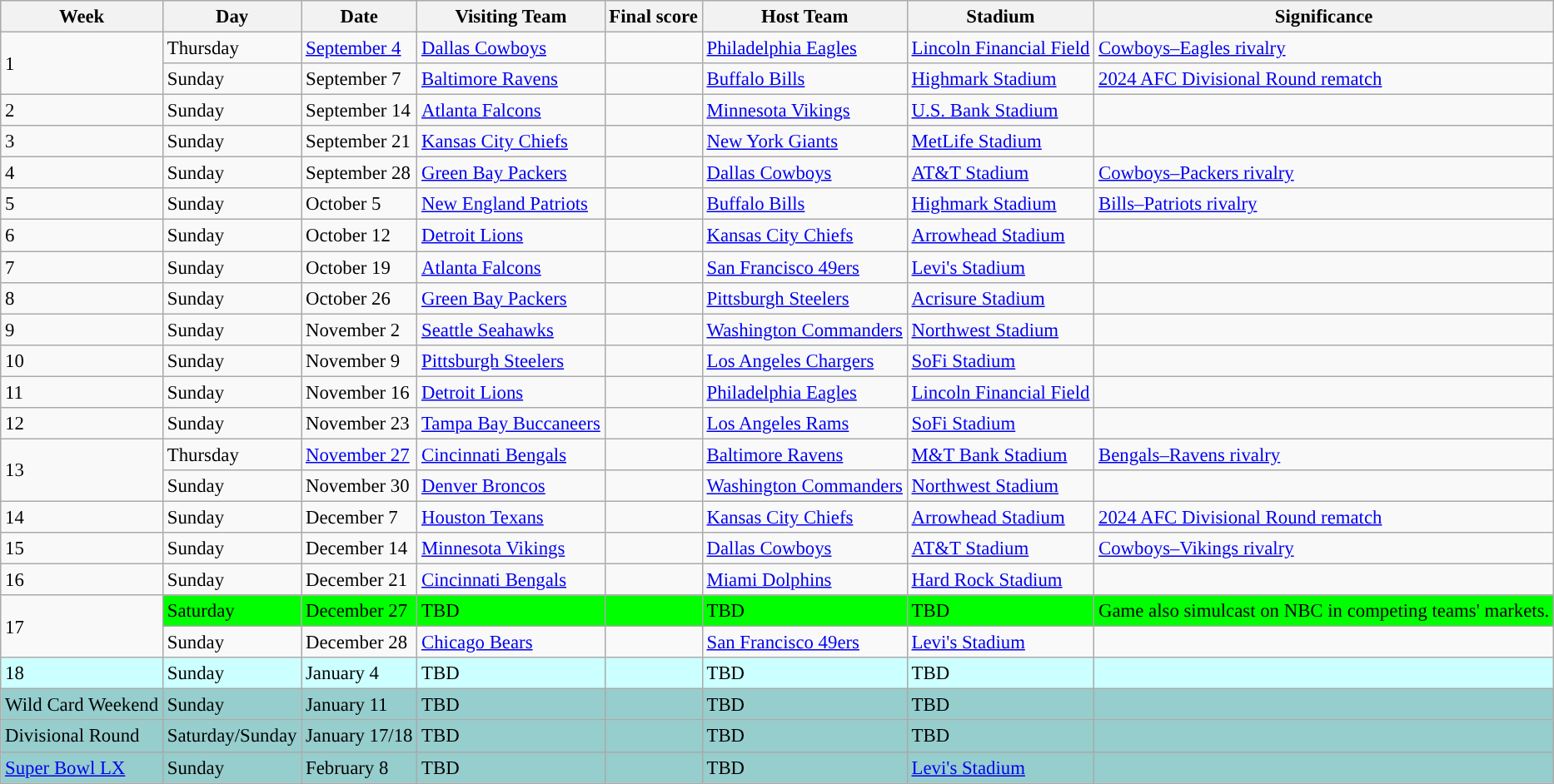<table class="wikitable" style="font-size: 95%;">
<tr>
<th>Week</th>
<th>Day</th>
<th>Date</th>
<th>Visiting Team</th>
<th>Final score</th>
<th>Host Team</th>
<th>Stadium</th>
<th>Significance</th>
</tr>
<tr>
<td rowspan="2">1</td>
<td>Thursday</td>
<td><a href='#'>September 4</a></td>
<td><a href='#'>Dallas Cowboys</a></td>
<td align="center"></td>
<td><a href='#'>Philadelphia Eagles</a></td>
<td><a href='#'>Lincoln Financial Field</a></td>
<td><a href='#'>Cowboys–Eagles rivalry</a></td>
</tr>
<tr>
<td>Sunday</td>
<td>September 7</td>
<td><a href='#'>Baltimore Ravens</a></td>
<td align="center"></td>
<td><a href='#'>Buffalo Bills</a></td>
<td><a href='#'>Highmark Stadium</a></td>
<td><a href='#'>2024 AFC Divisional Round rematch</a></td>
</tr>
<tr>
<td>2</td>
<td>Sunday</td>
<td>September 14</td>
<td><a href='#'>Atlanta Falcons</a></td>
<td align="center"></td>
<td><a href='#'>Minnesota Vikings</a></td>
<td><a href='#'>U.S. Bank Stadium</a></td>
<td></td>
</tr>
<tr>
<td>3</td>
<td>Sunday</td>
<td>September 21</td>
<td><a href='#'>Kansas City Chiefs</a></td>
<td align="center"></td>
<td><a href='#'>New York Giants</a></td>
<td><a href='#'>MetLife Stadium</a></td>
<td></td>
</tr>
<tr>
<td>4</td>
<td>Sunday</td>
<td>September 28</td>
<td><a href='#'>Green Bay Packers</a></td>
<td align="center"></td>
<td><a href='#'>Dallas Cowboys</a></td>
<td><a href='#'>AT&T Stadium</a></td>
<td><a href='#'>Cowboys–Packers rivalry</a></td>
</tr>
<tr>
<td>5</td>
<td>Sunday</td>
<td>October 5</td>
<td><a href='#'>New England Patriots</a></td>
<td align="center"></td>
<td><a href='#'>Buffalo Bills</a></td>
<td><a href='#'>Highmark Stadium</a></td>
<td><a href='#'>Bills–Patriots rivalry</a></td>
</tr>
<tr>
<td>6</td>
<td>Sunday</td>
<td>October 12</td>
<td><a href='#'>Detroit Lions</a></td>
<td align="center"></td>
<td><a href='#'>Kansas City Chiefs</a></td>
<td><a href='#'>Arrowhead Stadium</a></td>
<td></td>
</tr>
<tr>
<td>7</td>
<td>Sunday</td>
<td>October 19</td>
<td><a href='#'>Atlanta Falcons</a></td>
<td align="center"></td>
<td><a href='#'>San Francisco 49ers</a></td>
<td><a href='#'>Levi's Stadium</a></td>
<td></td>
</tr>
<tr>
<td>8</td>
<td>Sunday</td>
<td>October 26</td>
<td><a href='#'>Green Bay Packers</a></td>
<td align="center"></td>
<td><a href='#'>Pittsburgh Steelers</a></td>
<td><a href='#'>Acrisure Stadium</a></td>
<td></td>
</tr>
<tr>
<td>9</td>
<td>Sunday</td>
<td>November 2</td>
<td><a href='#'>Seattle Seahawks</a></td>
<td align="center"></td>
<td><a href='#'>Washington Commanders</a></td>
<td><a href='#'>Northwest Stadium</a></td>
<td></td>
</tr>
<tr>
<td>10</td>
<td>Sunday</td>
<td>November 9</td>
<td><a href='#'>Pittsburgh Steelers</a></td>
<td align="center"></td>
<td><a href='#'>Los Angeles Chargers</a></td>
<td><a href='#'>SoFi Stadium</a></td>
<td></td>
</tr>
<tr>
<td>11</td>
<td>Sunday</td>
<td>November 16</td>
<td><a href='#'>Detroit Lions</a></td>
<td align="center"></td>
<td><a href='#'>Philadelphia Eagles</a></td>
<td><a href='#'>Lincoln Financial Field</a></td>
<td></td>
</tr>
<tr>
<td>12</td>
<td>Sunday</td>
<td>November 23</td>
<td><a href='#'>Tampa Bay Buccaneers</a></td>
<td align="center"></td>
<td><a href='#'>Los Angeles Rams</a></td>
<td><a href='#'>SoFi Stadium</a></td>
<td></td>
</tr>
<tr>
<td rowspan="2">13</td>
<td>Thursday</td>
<td><a href='#'>November 27</a></td>
<td><a href='#'>Cincinnati Bengals</a></td>
<td align="center"></td>
<td><a href='#'>Baltimore Ravens</a></td>
<td><a href='#'>M&T Bank Stadium</a></td>
<td><a href='#'>Bengals–Ravens rivalry</a></td>
</tr>
<tr>
<td>Sunday</td>
<td>November 30</td>
<td><a href='#'>Denver Broncos</a></td>
<td align="center"></td>
<td><a href='#'>Washington Commanders</a></td>
<td><a href='#'>Northwest Stadium</a></td>
<td></td>
</tr>
<tr>
<td>14</td>
<td>Sunday</td>
<td>December 7</td>
<td><a href='#'>Houston Texans</a></td>
<td align="center"></td>
<td><a href='#'>Kansas City Chiefs</a></td>
<td><a href='#'>Arrowhead Stadium</a></td>
<td><a href='#'>2024 AFC Divisional Round rematch</a></td>
</tr>
<tr>
<td>15</td>
<td>Sunday</td>
<td>December 14</td>
<td><a href='#'>Minnesota Vikings</a></td>
<td align="center"></td>
<td><a href='#'>Dallas Cowboys</a></td>
<td><a href='#'>AT&T Stadium</a></td>
<td><a href='#'>Cowboys–Vikings rivalry</a></td>
</tr>
<tr>
<td>16</td>
<td>Sunday</td>
<td>December 21</td>
<td><a href='#'>Cincinnati Bengals</a></td>
<td align="center"></td>
<td><a href='#'>Miami Dolphins</a></td>
<td><a href='#'>Hard Rock Stadium</a></td>
<td></td>
</tr>
<tr>
<td rowspan="3">17</td>
</tr>
<tr bgcolor="00ff00">
<td>Saturday</td>
<td>December 27</td>
<td>TBD</td>
<td align="center"></td>
<td>TBD</td>
<td>TBD</td>
<td>Game also simulcast on NBC in competing teams' markets.</td>
</tr>
<tr>
<td>Sunday</td>
<td>December 28</td>
<td><a href='#'>Chicago Bears</a></td>
<td align="center"></td>
<td><a href='#'>San Francisco 49ers</a></td>
<td><a href='#'>Levi's Stadium</a></td>
<td></td>
</tr>
<tr bgcolor="#ccffff">
<td>18</td>
<td>Sunday</td>
<td>January 4</td>
<td>TBD</td>
<td align="center"></td>
<td>TBD</td>
<td>TBD</td>
<td></td>
</tr>
<tr bgcolor="96cdcd">
<td>Wild Card Weekend</td>
<td>Sunday</td>
<td>January 11</td>
<td>TBD</td>
<td align="center"></td>
<td>TBD</td>
<td>TBD</td>
<td></td>
</tr>
<tr bgcolor="96cdcd">
<td>Divisional Round</td>
<td>Saturday/Sunday</td>
<td>January 17/18</td>
<td>TBD</td>
<td align="center"></td>
<td>TBD</td>
<td>TBD</td>
<td></td>
</tr>
<tr bgcolor="96cdcd">
<td><a href='#'>Super Bowl LX</a></td>
<td>Sunday</td>
<td>February 8</td>
<td>TBD</td>
<td align="center"></td>
<td>TBD</td>
<td><a href='#'>Levi's Stadium</a></td>
<td></td>
</tr>
</table>
